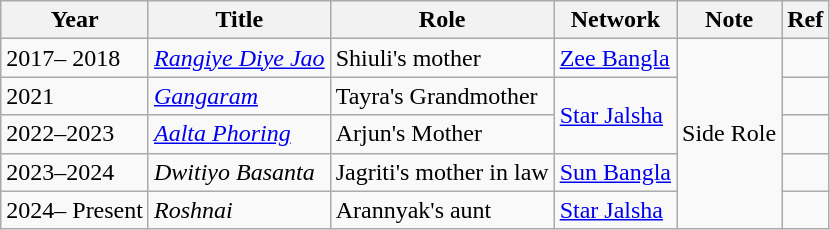<table class="wikitable">
<tr>
<th>Year</th>
<th>Title</th>
<th>Role</th>
<th>Network</th>
<th>Note</th>
<th>Ref</th>
</tr>
<tr>
<td>2017– 2018</td>
<td><em><a href='#'>Rangiye Diye Jao</a></em></td>
<td>Shiuli's mother</td>
<td><a href='#'>Zee Bangla</a></td>
<td rowspan="5">Side Role</td>
<td></td>
</tr>
<tr>
<td>2021</td>
<td><em><a href='#'>Gangaram</a></em></td>
<td>Tayra's Grandmother</td>
<td rowspan="2"><a href='#'>Star Jalsha</a></td>
<td></td>
</tr>
<tr>
<td>2022–2023</td>
<td><em><a href='#'>Aalta Phoring</a></em></td>
<td>Arjun's Mother</td>
<td></td>
</tr>
<tr>
<td>2023–2024</td>
<td><em>Dwitiyo Basanta</em></td>
<td>Jagriti's mother in law</td>
<td><a href='#'>Sun Bangla</a></td>
<td></td>
</tr>
<tr>
<td>2024– Present</td>
<td><em>Roshnai</em></td>
<td>Arannyak's aunt</td>
<td><a href='#'>Star Jalsha</a></td>
<td></td>
</tr>
</table>
